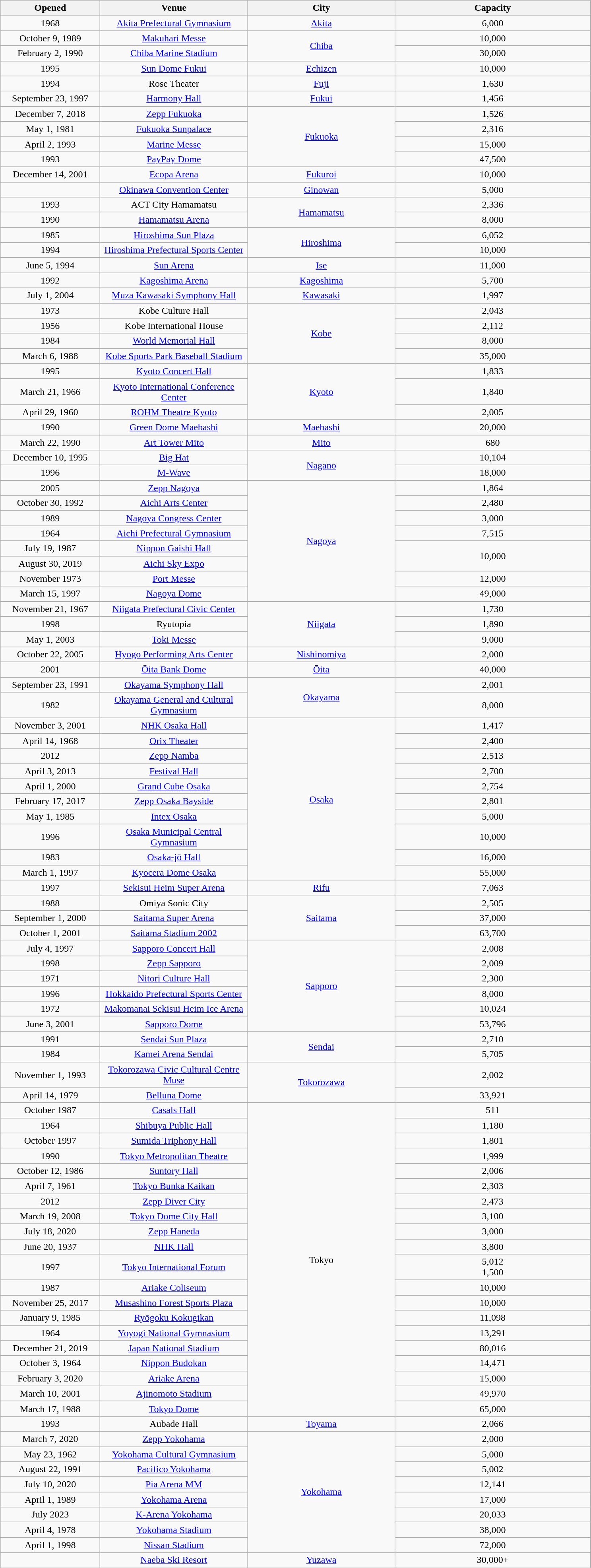<table class="sortable wikitable" style="text-align:center;">
<tr>
<th scope="col" style="width:10em;">Opened</th>
<th scope="col" style="width:15em;">Venue</th>
<th scope="col" style="width:15em;">City</th>
<th scope="col" style="width:20em;">Capacity</th>
</tr>
<tr>
<td>1968</td>
<td><a href='#'>Akita Prefectural Gymnasium</a></td>
<td><a href='#'>Akita</a></td>
<td>6,000</td>
</tr>
<tr>
<td>October 9, 1989</td>
<td><a href='#'>Makuhari Messe</a></td>
<td rowspan="2"><a href='#'>Chiba</a></td>
<td>10,000</td>
</tr>
<tr>
<td>February 2, 1990</td>
<td><a href='#'>Chiba Marine Stadium</a></td>
<td>30,000</td>
</tr>
<tr>
<td>1995</td>
<td><a href='#'>Sun Dome Fukui</a></td>
<td><a href='#'>Echizen</a></td>
<td>10,000</td>
</tr>
<tr>
<td>1994</td>
<td>Rose Theater</td>
<td><a href='#'>Fuji</a></td>
<td>1,630</td>
</tr>
<tr>
<td>September 23, 1997</td>
<td><a href='#'>Harmony Hall</a></td>
<td><a href='#'>Fukui</a></td>
<td>1,456</td>
</tr>
<tr>
<td>December 7, 2018</td>
<td><a href='#'>Zepp Fukuoka</a></td>
<td rowspan="4"><a href='#'>Fukuoka</a></td>
<td>1,526</td>
</tr>
<tr>
<td>May 1, 1981</td>
<td><a href='#'>Fukuoka Sunpalace</a></td>
<td>2,316</td>
</tr>
<tr>
<td>April 2, 1993</td>
<td><a href='#'>Marine Messe</a></td>
<td>15,000</td>
</tr>
<tr>
<td>1993</td>
<td><a href='#'>PayPay Dome</a></td>
<td>47,500</td>
</tr>
<tr>
<td>December 14, 2001</td>
<td><a href='#'>Ecopa Arena</a></td>
<td><a href='#'>Fukuroi</a></td>
<td>10,000</td>
</tr>
<tr>
<td></td>
<td><a href='#'>Okinawa Convention Center</a></td>
<td><a href='#'>Ginowan</a></td>
<td>5,000</td>
</tr>
<tr>
<td>1993</td>
<td>ACT City Hamamatsu</td>
<td rowspan="2"><a href='#'>Hamamatsu</a></td>
<td>2,336</td>
</tr>
<tr>
<td>1990</td>
<td><a href='#'>Hamamatsu Arena</a></td>
<td>8,000</td>
</tr>
<tr>
<td>1985</td>
<td><a href='#'>Hiroshima Sun Plaza</a></td>
<td rowspan="2"><a href='#'>Hiroshima</a></td>
<td>6,052</td>
</tr>
<tr>
<td>1994</td>
<td><a href='#'>Hiroshima Prefectural Sports Center</a></td>
<td>10,000</td>
</tr>
<tr>
<td>June 5, 1994</td>
<td><a href='#'>Sun Arena</a></td>
<td><a href='#'>Ise</a></td>
<td>11,000</td>
</tr>
<tr>
<td>1992</td>
<td><a href='#'>Kagoshima Arena</a></td>
<td><a href='#'>Kagoshima</a></td>
<td>5,700</td>
</tr>
<tr>
<td>July 1, 2004</td>
<td><a href='#'>Muza Kawasaki Symphony Hall</a></td>
<td><a href='#'>Kawasaki</a></td>
<td>1,997</td>
</tr>
<tr>
<td>1973</td>
<td>Kobe Culture Hall</td>
<td rowspan="4"><a href='#'>Kobe</a></td>
<td>2,043</td>
</tr>
<tr>
<td>1956</td>
<td>Kobe International House</td>
<td>2,112</td>
</tr>
<tr>
<td>1984</td>
<td><a href='#'>World Memorial Hall</a></td>
<td>8,000</td>
</tr>
<tr>
<td>March 6, 1988</td>
<td><a href='#'>Kobe Sports Park Baseball Stadium</a></td>
<td>35,000</td>
</tr>
<tr>
<td>1995</td>
<td><a href='#'>Kyoto Concert Hall</a></td>
<td rowspan="3"><a href='#'>Kyoto</a></td>
<td>1,833</td>
</tr>
<tr>
<td>March 21, 1966</td>
<td><a href='#'>Kyoto International Conference Center</a></td>
<td>1,840</td>
</tr>
<tr>
<td>April 29, 1960</td>
<td><a href='#'>ROHM Theatre Kyoto</a></td>
<td>2,005</td>
</tr>
<tr>
<td>1990</td>
<td><a href='#'>Green Dome Maebashi</a></td>
<td><a href='#'>Maebashi</a></td>
<td>20,000</td>
</tr>
<tr>
<td>March 22, 1990</td>
<td><a href='#'>Art Tower Mito</a></td>
<td><a href='#'>Mito</a></td>
<td>680</td>
</tr>
<tr>
<td>December 10, 1995</td>
<td><a href='#'>Big Hat</a></td>
<td rowspan="2"><a href='#'>Nagano</a></td>
<td>10,104</td>
</tr>
<tr>
<td>1996</td>
<td><a href='#'>M-Wave</a></td>
<td>18,000</td>
</tr>
<tr>
<td>2005</td>
<td><a href='#'>Zepp Nagoya</a></td>
<td rowspan="8"><a href='#'>Nagoya</a></td>
<td>1,864</td>
</tr>
<tr>
<td>October 30, 1992</td>
<td><a href='#'>Aichi Arts Center</a></td>
<td>2,480</td>
</tr>
<tr>
<td>1989</td>
<td><a href='#'>Nagoya Congress Center</a></td>
<td>3,000</td>
</tr>
<tr>
<td>1964</td>
<td><a href='#'>Aichi Prefectural Gymnasium</a></td>
<td>7,515</td>
</tr>
<tr>
<td>July 19, 1987</td>
<td><a href='#'>Nippon Gaishi Hall</a></td>
<td rowspan="2">10,000</td>
</tr>
<tr>
<td>August 30, 2019</td>
<td><a href='#'>Aichi Sky Expo</a></td>
</tr>
<tr>
<td>November 1973</td>
<td><a href='#'>Port Messe</a></td>
<td>12,000</td>
</tr>
<tr>
<td>March 15, 1997</td>
<td><a href='#'>Nagoya Dome</a></td>
<td>49,000</td>
</tr>
<tr>
<td>November 21, 1967</td>
<td><a href='#'>Niigata Prefectural Civic Center</a></td>
<td rowspan="3"><a href='#'>Niigata</a></td>
<td>1,730</td>
</tr>
<tr>
<td>1998</td>
<td>Ryutopia</td>
<td>1,890</td>
</tr>
<tr>
<td>May 1, 2003</td>
<td><a href='#'>Toki Messe</a></td>
<td>9,000</td>
</tr>
<tr>
<td>October 22, 2005</td>
<td><a href='#'>Hyogo Performing Arts Center</a></td>
<td><a href='#'>Nishinomiya</a></td>
<td>2,000</td>
</tr>
<tr>
<td>2001</td>
<td><a href='#'>Ōita Bank Dome</a></td>
<td><a href='#'>Ōita</a></td>
<td>40,000</td>
</tr>
<tr>
<td>September 23, 1991</td>
<td><a href='#'>Okayama Symphony Hall</a></td>
<td rowspan="2"><a href='#'>Okayama</a></td>
<td>2,001</td>
</tr>
<tr>
<td>1982</td>
<td><a href='#'>Okayama General and Cultural Gymnasium</a></td>
<td>8,000</td>
</tr>
<tr>
<td>November 3, 2001</td>
<td><a href='#'>NHK Osaka Hall</a></td>
<td rowspan="10"><a href='#'>Osaka</a></td>
<td>1,417</td>
</tr>
<tr>
<td>April 14, 1968</td>
<td><a href='#'>Orix Theater</a></td>
<td>2,400</td>
</tr>
<tr>
<td>2012</td>
<td><a href='#'>Zepp Namba</a></td>
<td>2,513</td>
</tr>
<tr>
<td>April 3, 2013</td>
<td><a href='#'>Festival Hall</a></td>
<td>2,700</td>
</tr>
<tr>
<td>April 1, 2000</td>
<td><a href='#'>Grand Cube Osaka</a></td>
<td>2,754</td>
</tr>
<tr>
<td>February 17, 2017</td>
<td><a href='#'>Zepp Osaka Bayside</a></td>
<td>2,801</td>
</tr>
<tr>
<td>May 1, 1985</td>
<td><a href='#'>Intex Osaka</a></td>
<td>5,000</td>
</tr>
<tr>
<td>1996</td>
<td><a href='#'>Osaka Municipal Central Gymnasium</a></td>
<td>10,000</td>
</tr>
<tr>
<td>1983</td>
<td><a href='#'>Osaka-jō Hall</a></td>
<td>16,000</td>
</tr>
<tr>
<td>March 1, 1997</td>
<td><a href='#'>Kyocera Dome Osaka</a></td>
<td>55,000</td>
</tr>
<tr>
<td>1997</td>
<td><a href='#'>Sekisui Heim Super Arena</a></td>
<td><a href='#'>Rifu</a></td>
<td>7,063</td>
</tr>
<tr>
<td>1988</td>
<td>Omiya Sonic City</td>
<td rowspan="3"><a href='#'>Saitama</a></td>
<td>2,505</td>
</tr>
<tr>
<td>September 1, 2000</td>
<td><a href='#'>Saitama Super Arena</a></td>
<td>37,000</td>
</tr>
<tr>
<td>October 1, 2001</td>
<td><a href='#'>Saitama Stadium 2002</a></td>
<td>63,700</td>
</tr>
<tr>
<td>July 4, 1997</td>
<td><a href='#'>Sapporo Concert Hall</a></td>
<td rowspan="6"><a href='#'>Sapporo</a></td>
<td>2,008</td>
</tr>
<tr>
<td>1998</td>
<td><a href='#'>Zepp Sapporo</a></td>
<td>2,009</td>
</tr>
<tr>
<td>1971</td>
<td><a href='#'>Nitori Culture Hall</a></td>
<td>2,300</td>
</tr>
<tr>
<td>1996</td>
<td><a href='#'>Hokkaido Prefectural Sports Center</a></td>
<td>8,000</td>
</tr>
<tr>
<td>1972</td>
<td><a href='#'>Makomanai Sekisui Heim Ice Arena</a></td>
<td>10,024</td>
</tr>
<tr>
<td>June 3, 2001</td>
<td><a href='#'>Sapporo Dome</a></td>
<td>53,796</td>
</tr>
<tr>
<td>1991</td>
<td><a href='#'>Sendai Sun Plaza</a></td>
<td rowspan="2"><a href='#'>Sendai</a></td>
<td>2,710</td>
</tr>
<tr>
<td>1984</td>
<td><a href='#'>Kamei Arena Sendai</a></td>
<td>5,705</td>
</tr>
<tr>
<td>November 1, 1993</td>
<td><a href='#'>Tokorozawa Civic Cultural Centre Muse</a></td>
<td rowspan="2"><a href='#'>Tokorozawa</a></td>
<td>2,002</td>
</tr>
<tr>
<td>April 14, 1979</td>
<td><a href='#'>Belluna Dome</a></td>
<td>33,921</td>
</tr>
<tr>
<td>October 1987</td>
<td><a href='#'>Casals Hall</a></td>
<td rowspan="20">Tokyo</td>
<td>511</td>
</tr>
<tr>
<td>1964</td>
<td><a href='#'>Shibuya Public Hall</a></td>
<td>1,180</td>
</tr>
<tr>
<td>October 1997</td>
<td><a href='#'>Sumida Triphony Hall</a></td>
<td>1,801</td>
</tr>
<tr>
<td>1990</td>
<td><a href='#'>Tokyo Metropolitan Theatre</a></td>
<td>1,999</td>
</tr>
<tr>
<td>October 12, 1986</td>
<td><a href='#'>Suntory Hall</a></td>
<td>2,006</td>
</tr>
<tr>
<td>April 7, 1961</td>
<td><a href='#'>Tokyo Bunka Kaikan</a></td>
<td>2,303</td>
</tr>
<tr>
<td>2012</td>
<td><a href='#'>Zepp Diver City</a></td>
<td>2,473</td>
</tr>
<tr>
<td>March 19, 2008</td>
<td><a href='#'>Tokyo Dome City Hall</a></td>
<td>3,100</td>
</tr>
<tr>
<td>July 18, 2020</td>
<td><a href='#'>Zepp Haneda</a></td>
<td>3,000</td>
</tr>
<tr>
<td>June 20, 1937</td>
<td><a href='#'>NHK Hall</a></td>
<td>3,800</td>
</tr>
<tr>
<td>1997</td>
<td><a href='#'>Tokyo International Forum</a></td>
<td>5,012 <br>1,500 </td>
</tr>
<tr>
<td>1987</td>
<td><a href='#'>Ariake Coliseum</a></td>
<td>10,000</td>
</tr>
<tr>
<td>November 25, 2017</td>
<td><a href='#'>Musashino Forest Sports Plaza</a></td>
<td>10,000</td>
</tr>
<tr>
<td>January 9, 1985</td>
<td><a href='#'>Ryōgoku Kokugikan</a></td>
<td>11,098</td>
</tr>
<tr>
<td>1964</td>
<td><a href='#'>Yoyogi National Gymnasium</a></td>
<td>13,291</td>
</tr>
<tr>
<td>December 21, 2019</td>
<td><a href='#'>Japan National Stadium</a></td>
<td>80,016</td>
</tr>
<tr>
<td>October 3, 1964</td>
<td><a href='#'>Nippon Budokan</a></td>
<td>14,471</td>
</tr>
<tr>
<td>February 3, 2020</td>
<td><a href='#'>Ariake Arena</a></td>
<td>15,000</td>
</tr>
<tr>
<td>March 10, 2001</td>
<td><a href='#'>Ajinomoto Stadium</a></td>
<td>49,970</td>
</tr>
<tr>
<td>March 17, 1988</td>
<td><a href='#'>Tokyo Dome</a></td>
<td>65,000</td>
</tr>
<tr>
<td>1993</td>
<td>Aubade Hall</td>
<td><a href='#'>Toyama</a></td>
<td>2,066</td>
</tr>
<tr>
<td>March 7, 2020</td>
<td><a href='#'>Zepp Yokohama</a></td>
<td rowspan="8"><a href='#'>Yokohama</a></td>
<td>2,000</td>
</tr>
<tr>
<td>May 23, 1962</td>
<td><a href='#'>Yokohama Cultural Gymnasium</a></td>
<td>5,000</td>
</tr>
<tr>
<td>August 22, 1991</td>
<td><a href='#'>Pacifico Yokohama</a></td>
<td>5,002</td>
</tr>
<tr>
<td>July 10, 2020</td>
<td><a href='#'>Pia Arena MM</a></td>
<td>12,141</td>
</tr>
<tr>
<td>April 1, 1989</td>
<td><a href='#'>Yokohama Arena</a></td>
<td>17,000</td>
</tr>
<tr>
<td>July 2023</td>
<td><a href='#'>K-Arena Yokohama</a></td>
<td>20,033</td>
</tr>
<tr>
<td>April 4, 1978</td>
<td><a href='#'>Yokohama Stadium</a></td>
<td>38,000</td>
</tr>
<tr>
<td>April 1, 1998</td>
<td><a href='#'>Nissan Stadium</a></td>
<td>72,000</td>
</tr>
<tr>
<td></td>
<td><a href='#'>Naeba Ski Resort</a></td>
<td><a href='#'>Yuzawa</a></td>
<td>30,000+</td>
</tr>
</table>
